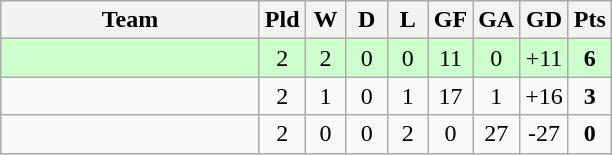<table class="wikitable" style="text-align:center;">
<tr>
<th width=165>Team</th>
<th width=20>Pld</th>
<th width=20>W</th>
<th width=20>D</th>
<th width=20>L</th>
<th width=20>GF</th>
<th width=20>GA</th>
<th width=20>GD</th>
<th width=20>Pts</th>
</tr>
<tr style="background:#ccffcc;">
<td style="text-align:left;"></td>
<td>2</td>
<td>2</td>
<td>0</td>
<td>0</td>
<td>11</td>
<td>0</td>
<td>+11</td>
<td><strong>6</strong></td>
</tr>
<tr>
<td style="text-align:left;"></td>
<td>2</td>
<td>1</td>
<td>0</td>
<td>1</td>
<td>17</td>
<td>1</td>
<td>+16</td>
<td><strong>3</strong></td>
</tr>
<tr>
<td style="text-align:left;"></td>
<td>2</td>
<td>0</td>
<td>0</td>
<td>2</td>
<td>0</td>
<td>27</td>
<td>-27</td>
<td><strong>0</strong></td>
</tr>
</table>
